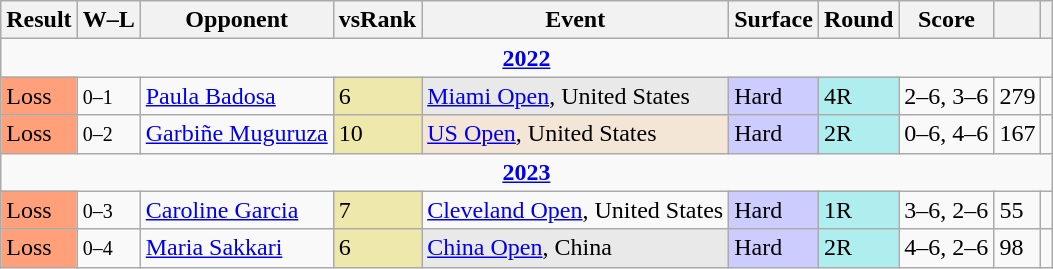<table class="wikitable sortable">
<tr>
<th>Result</th>
<th class=unsortable>W–L</th>
<th>Opponent</th>
<th>vsRank</th>
<th>Event</th>
<th>Surface</th>
<th>Round</th>
<th class=unsortable>Score</th>
<th></th>
<th></th>
</tr>
<tr>
<td colspan="10" style="text-align:center"><strong><a href='#'>2022</a></strong></td>
</tr>
<tr>
<td bgcolor="ffa07a">Loss</td>
<td><small>0–1</small></td>
<td> <a href='#'>Paula Badosa</a></td>
<td bgcolor="eee8AA">6</td>
<td bgcolor="e9e9e9"><a href='#'>Miami Open</a>, United States</td>
<td bgcolor="#ccf">Hard</td>
<td bgcolor="afeeee">4R</td>
<td>2–6, 3–6</td>
<td>279</td>
<td></td>
</tr>
<tr>
<td bgcolor="ffa07a">Loss</td>
<td><small>0–2</small></td>
<td> <a href='#'>Garbiñe Muguruza</a></td>
<td bgcolor="eee8aa">10</td>
<td bgcolor="f3e6d7"><a href='#'>US Open</a>, United States</td>
<td bgcolor="#ccf">Hard</td>
<td bgcolor="afeeee">2R</td>
<td>0–6, 4–6</td>
<td>167</td>
<td></td>
</tr>
<tr>
<td colspan="10" style="text-align:center"><strong><a href='#'>2023</a></strong></td>
</tr>
<tr>
<td bgcolor="ffa07a">Loss</td>
<td><small>0–3</small></td>
<td> <a href='#'>Caroline Garcia</a></td>
<td bgcolor="eee8aa">7</td>
<td><a href='#'>Cleveland Open</a>, United States</td>
<td bgcolor="#ccf">Hard</td>
<td bgcolor="afeeee">1R</td>
<td>3–6, 2–6</td>
<td>55</td>
</tr>
<tr>
<td bgcolor="ffa07a">Loss</td>
<td><small>0–4</small></td>
<td> <a href='#'>Maria Sakkari</a></td>
<td bgcolor="eee8aa">6</td>
<td bgcolor=e9e9e9><a href='#'>China Open</a>, China</td>
<td bgcolor="#ccf">Hard</td>
<td bgcolor="afeeee">2R</td>
<td>4–6, 2–6</td>
<td>98</td>
<td></td>
</tr>
</table>
